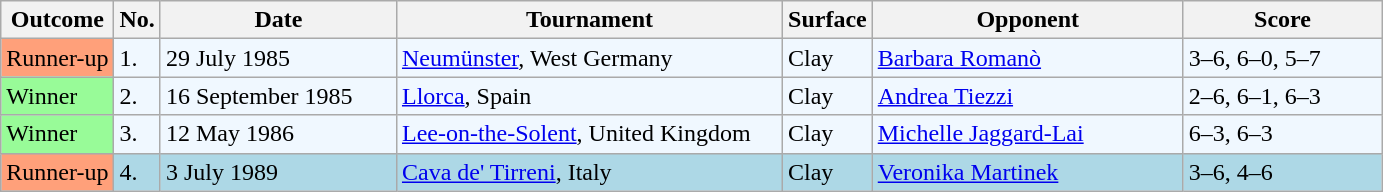<table class="sortable wikitable">
<tr>
<th>Outcome</th>
<th>No.</th>
<th width=150>Date</th>
<th width=250>Tournament</th>
<th>Surface</th>
<th width=200>Opponent</th>
<th width=125>Score</th>
</tr>
<tr style="background:#f0f8ff;">
<td bgcolor=FFA07A>Runner-up</td>
<td>1.</td>
<td>29 July 1985</td>
<td><a href='#'>Neumünster</a>, West Germany</td>
<td>Clay</td>
<td> <a href='#'>Barbara Romanò</a></td>
<td>3–6, 6–0, 5–7</td>
</tr>
<tr style="background:#f0f8ff;">
<td bgcolor="98FB98">Winner</td>
<td>2.</td>
<td>16 September 1985</td>
<td><a href='#'>Llorca</a>, Spain</td>
<td>Clay</td>
<td> <a href='#'>Andrea Tiezzi</a></td>
<td>2–6, 6–1, 6–3</td>
</tr>
<tr style="background:#f0f8ff;">
<td bgcolor="98FB98">Winner</td>
<td>3.</td>
<td>12 May 1986</td>
<td><a href='#'>Lee-on-the-Solent</a>, United Kingdom</td>
<td>Clay</td>
<td> <a href='#'>Michelle Jaggard-Lai</a></td>
<td>6–3, 6–3</td>
</tr>
<tr style="background:lightblue;">
<td bgcolor=FFA07A>Runner-up</td>
<td>4.</td>
<td>3 July 1989</td>
<td><a href='#'>Cava de' Tirreni</a>, Italy</td>
<td>Clay</td>
<td> <a href='#'>Veronika Martinek</a></td>
<td>3–6, 4–6</td>
</tr>
</table>
